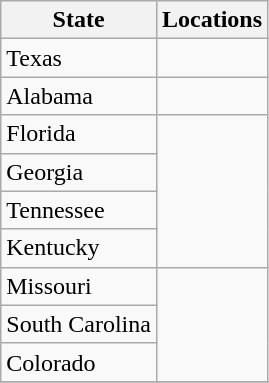<table class="wikitable sortable">
<tr>
<th>State</th>
<th>Locations</th>
</tr>
<tr>
<td>Texas</td>
<td></td>
</tr>
<tr>
<td>Alabama</td>
<td></td>
</tr>
<tr>
<td>Florida</td>
<td rowspan="4"></td>
</tr>
<tr>
<td>Georgia</td>
</tr>
<tr>
<td>Tennessee</td>
</tr>
<tr>
<td>Kentucky</td>
</tr>
<tr>
<td>Missouri</td>
<td rowspan="3"></td>
</tr>
<tr>
<td>South Carolina</td>
</tr>
<tr>
<td>Colorado</td>
</tr>
<tr>
</tr>
</table>
